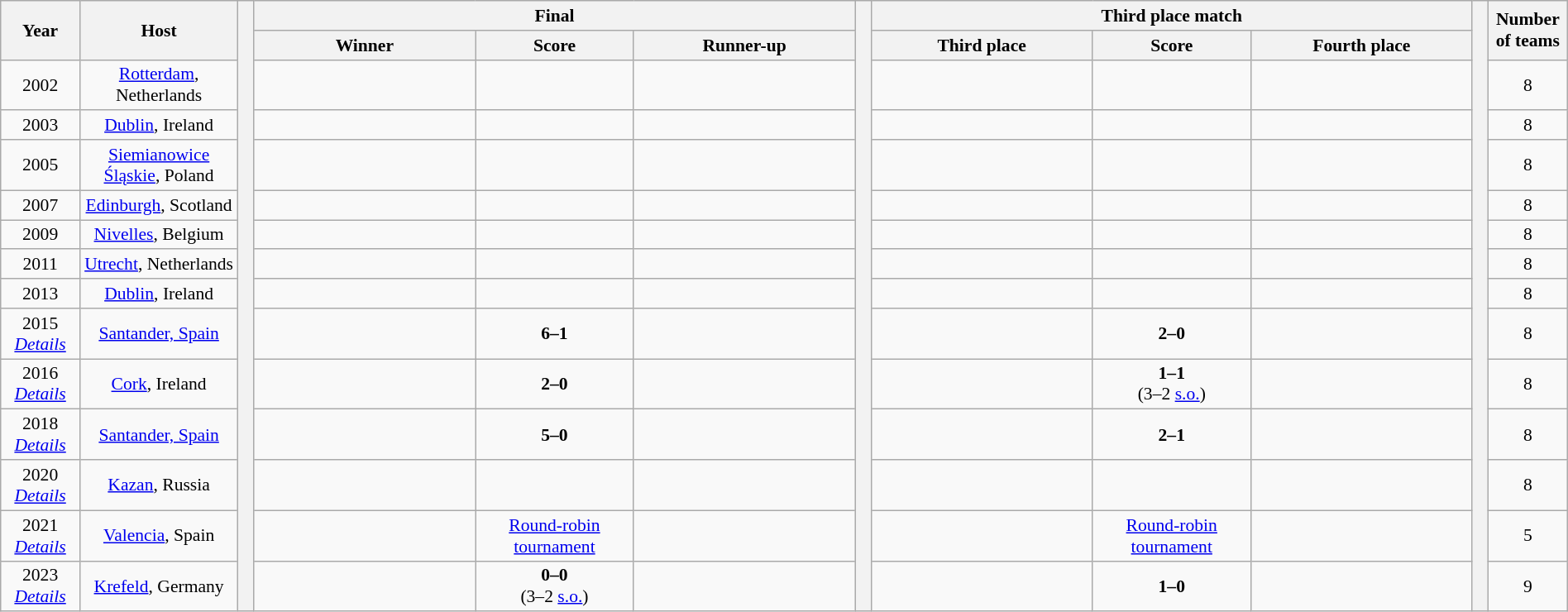<table class="wikitable" style="text-align:center;width:100%; font-size:90%;">
<tr>
<th rowspan=2 width=5%>Year</th>
<th rowspan=2 width=10%>Host</th>
<th width=1% rowspan=15></th>
<th colspan=3>Final</th>
<th width=1% rowspan=15></th>
<th colspan=3>Third place match</th>
<th width=1% rowspan=15></th>
<th width=5% rowspan=2>Number of teams</th>
</tr>
<tr>
<th width=14%>Winner</th>
<th width=10%>Score</th>
<th width=14%>Runner-up</th>
<th width=14%>Third place</th>
<th width=10%>Score</th>
<th width=14%>Fourth place</th>
</tr>
<tr>
<td>2002</td>
<td><a href='#'>Rotterdam</a>, Netherlands</td>
<td><strong></strong></td>
<td></td>
<td></td>
<td></td>
<td></td>
<td></td>
<td>8</td>
</tr>
<tr>
<td>2003</td>
<td><a href='#'>Dublin</a>, Ireland</td>
<td><strong></strong></td>
<td></td>
<td></td>
<td></td>
<td></td>
<td></td>
<td>8</td>
</tr>
<tr>
<td>2005</td>
<td><a href='#'>Siemianowice Śląskie</a>, Poland</td>
<td><strong></strong></td>
<td></td>
<td></td>
<td></td>
<td></td>
<td></td>
<td>8</td>
</tr>
<tr>
<td>2007</td>
<td><a href='#'>Edinburgh</a>, Scotland</td>
<td><strong></strong></td>
<td></td>
<td></td>
<td></td>
<td></td>
<td></td>
<td>8</td>
</tr>
<tr>
<td>2009</td>
<td><a href='#'>Nivelles</a>, Belgium</td>
<td><strong></strong></td>
<td></td>
<td></td>
<td></td>
<td></td>
<td></td>
<td>8</td>
</tr>
<tr>
<td>2011</td>
<td><a href='#'>Utrecht</a>, Netherlands</td>
<td><strong></strong></td>
<td></td>
<td></td>
<td></td>
<td></td>
<td></td>
<td>8</td>
</tr>
<tr>
<td>2013</td>
<td><a href='#'>Dublin</a>, Ireland</td>
<td><strong></strong></td>
<td></td>
<td></td>
<td></td>
<td></td>
<td></td>
<td>8</td>
</tr>
<tr>
<td>2015<br><em><a href='#'>Details</a></em></td>
<td><a href='#'>Santander, Spain</a></td>
<td><strong></strong></td>
<td><strong>6–1</strong></td>
<td></td>
<td></td>
<td><strong>2–0</strong></td>
<td></td>
<td>8</td>
</tr>
<tr>
<td>2016<br><em><a href='#'>Details</a></em></td>
<td><a href='#'>Cork</a>, Ireland</td>
<td><strong></strong></td>
<td><strong>2–0</strong></td>
<td></td>
<td></td>
<td><strong>1–1</strong><br>(3–2 <a href='#'>s.o.</a>)</td>
<td></td>
<td>8</td>
</tr>
<tr>
<td>2018<br><em><a href='#'>Details</a></em></td>
<td><a href='#'>Santander, Spain</a></td>
<td><strong></strong></td>
<td><strong>5–0</strong></td>
<td></td>
<td></td>
<td><strong>2–1</strong></td>
<td></td>
<td>8</td>
</tr>
<tr>
<td>2020<br><em><a href='#'>Details</a></em></td>
<td><a href='#'>Kazan</a>, Russia</td>
<td></td>
<td></td>
<td></td>
<td></td>
<td></td>
<td></td>
<td>8</td>
</tr>
<tr>
<td>2021<br><em><a href='#'>Details</a></em></td>
<td><a href='#'>Valencia</a>, Spain</td>
<td><strong></strong></td>
<td><a href='#'>Round-robin tournament</a></td>
<td></td>
<td></td>
<td><a href='#'>Round-robin tournament</a></td>
<td></td>
<td>5</td>
</tr>
<tr>
<td>2023<br><em><a href='#'>Details</a></em></td>
<td><a href='#'>Krefeld</a>, Germany</td>
<td><strong></strong></td>
<td><strong>0–0</strong><br>(3–2 <a href='#'>s.o.</a>)</td>
<td></td>
<td></td>
<td><strong>1–0</strong></td>
<td></td>
<td>9</td>
</tr>
</table>
